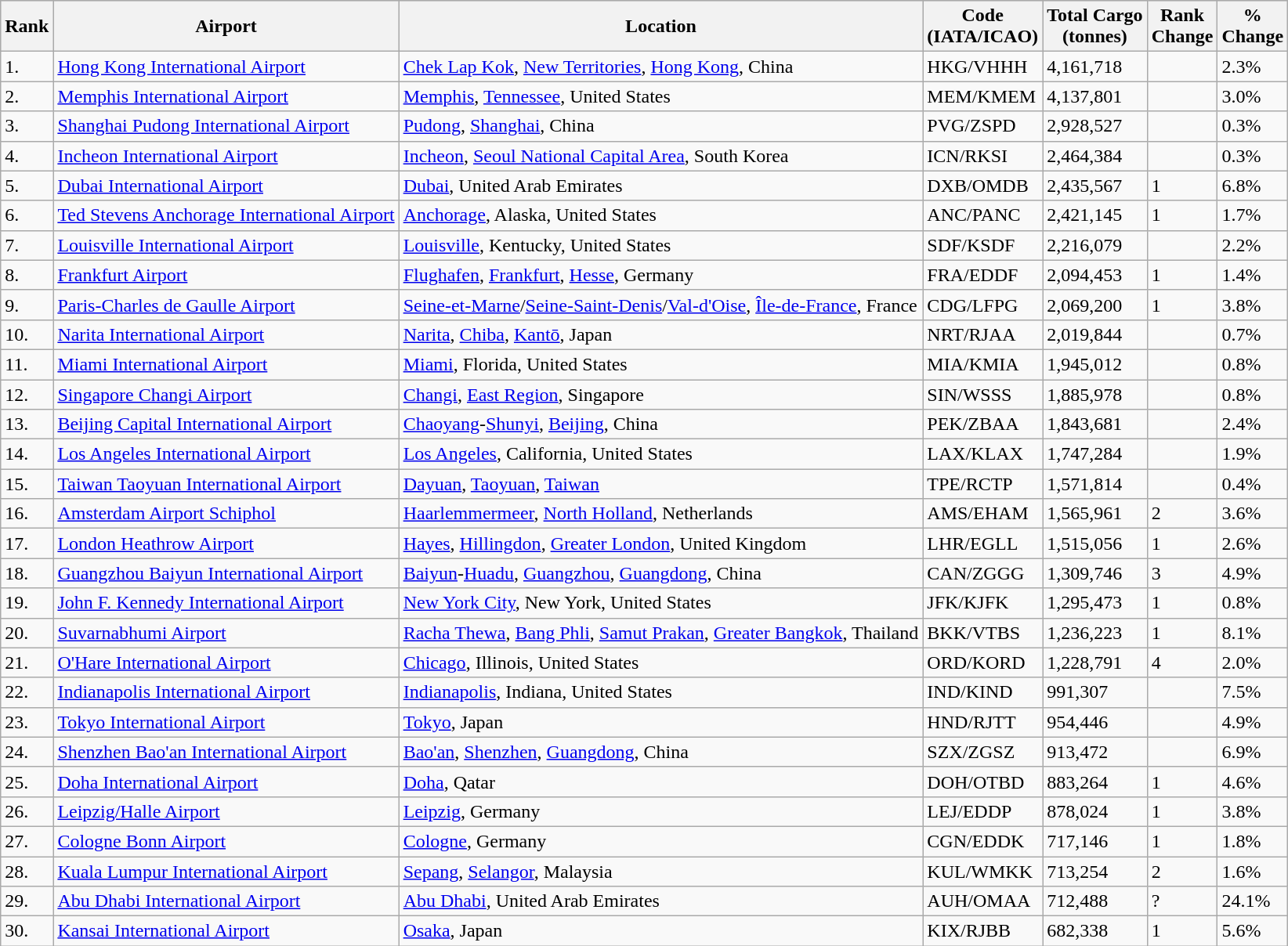<table class="wikitable sortable">
<tr style="background:lightgrey;">
<th>Rank</th>
<th>Airport</th>
<th>Location</th>
<th>Code<br>(IATA/ICAO)</th>
<th>Total Cargo<br>(tonnes)</th>
<th>Rank<br>Change</th>
<th>%<br>Change</th>
</tr>
<tr>
<td>1.</td>
<td> <a href='#'>Hong Kong International Airport</a></td>
<td><a href='#'>Chek Lap Kok</a>, <a href='#'>New Territories</a>, <a href='#'>Hong Kong</a>, China</td>
<td>HKG/VHHH</td>
<td>4,161,718</td>
<td></td>
<td>2.3%</td>
</tr>
<tr>
<td>2.</td>
<td> <a href='#'>Memphis International Airport</a></td>
<td><a href='#'>Memphis</a>, <a href='#'>Tennessee</a>, United States</td>
<td>MEM/KMEM</td>
<td>4,137,801</td>
<td></td>
<td>3.0%</td>
</tr>
<tr>
<td>3.</td>
<td> <a href='#'>Shanghai Pudong International Airport</a></td>
<td><a href='#'>Pudong</a>, <a href='#'>Shanghai</a>, China</td>
<td>PVG/ZSPD</td>
<td>2,928,527</td>
<td></td>
<td>0.3%</td>
</tr>
<tr>
<td>4.</td>
<td> <a href='#'>Incheon International Airport</a></td>
<td><a href='#'>Incheon</a>, <a href='#'>Seoul National Capital Area</a>, South Korea</td>
<td>ICN/RKSI</td>
<td>2,464,384</td>
<td></td>
<td>0.3%</td>
</tr>
<tr>
<td>5.</td>
<td> <a href='#'>Dubai International Airport</a></td>
<td><a href='#'>Dubai</a>, United Arab Emirates</td>
<td>DXB/OMDB</td>
<td>2,435,567</td>
<td>1</td>
<td>6.8%</td>
</tr>
<tr>
<td>6.</td>
<td> <a href='#'>Ted Stevens Anchorage International Airport</a></td>
<td><a href='#'>Anchorage</a>, Alaska, United States</td>
<td>ANC/PANC</td>
<td>2,421,145</td>
<td>1</td>
<td>1.7%</td>
</tr>
<tr>
<td>7.</td>
<td> <a href='#'>Louisville International Airport</a></td>
<td><a href='#'>Louisville</a>, Kentucky, United States</td>
<td>SDF/KSDF</td>
<td>2,216,079</td>
<td></td>
<td>2.2%</td>
</tr>
<tr>
<td>8.</td>
<td><a href='#'>Frankfurt Airport</a></td>
<td><a href='#'>Flughafen</a>, <a href='#'>Frankfurt</a>, <a href='#'>Hesse</a>, Germany</td>
<td>FRA/EDDF</td>
<td>2,094,453</td>
<td>1</td>
<td>1.4%</td>
</tr>
<tr>
<td>9.</td>
<td> <a href='#'>Paris-Charles de Gaulle Airport</a></td>
<td><a href='#'>Seine-et-Marne</a>/<a href='#'>Seine-Saint-Denis</a>/<a href='#'>Val-d'Oise</a>, <a href='#'>Île-de-France</a>, France</td>
<td>CDG/LFPG</td>
<td>2,069,200</td>
<td>1</td>
<td>3.8%</td>
</tr>
<tr>
<td>10.</td>
<td> <a href='#'>Narita International Airport</a></td>
<td><a href='#'>Narita</a>, <a href='#'>Chiba</a>, <a href='#'>Kantō</a>, Japan</td>
<td>NRT/RJAA</td>
<td>2,019,844</td>
<td></td>
<td>0.7%</td>
</tr>
<tr>
<td>11.</td>
<td> <a href='#'>Miami International Airport</a></td>
<td><a href='#'>Miami</a>, Florida, United States</td>
<td>MIA/KMIA</td>
<td>1,945,012</td>
<td></td>
<td>0.8%</td>
</tr>
<tr>
<td>12.</td>
<td> <a href='#'>Singapore Changi Airport</a></td>
<td><a href='#'>Changi</a>, <a href='#'>East Region</a>, Singapore</td>
<td>SIN/WSSS</td>
<td>1,885,978</td>
<td></td>
<td>0.8%</td>
</tr>
<tr>
<td>13.</td>
<td> <a href='#'>Beijing Capital International Airport</a></td>
<td><a href='#'>Chaoyang</a>-<a href='#'>Shunyi</a>, <a href='#'>Beijing</a>, China</td>
<td>PEK/ZBAA</td>
<td>1,843,681</td>
<td></td>
<td>2.4%</td>
</tr>
<tr>
<td>14.</td>
<td> <a href='#'>Los Angeles International Airport</a></td>
<td><a href='#'>Los Angeles</a>, California, United States</td>
<td>LAX/KLAX</td>
<td>1,747,284</td>
<td></td>
<td>1.9%</td>
</tr>
<tr>
<td>15.</td>
<td> <a href='#'>Taiwan Taoyuan International Airport</a></td>
<td><a href='#'>Dayuan</a>, <a href='#'>Taoyuan</a>, <a href='#'>Taiwan</a></td>
<td>TPE/RCTP</td>
<td>1,571,814</td>
<td></td>
<td>0.4%</td>
</tr>
<tr>
<td>16.</td>
<td> <a href='#'>Amsterdam Airport Schiphol</a></td>
<td><a href='#'>Haarlemmermeer</a>, <a href='#'>North Holland</a>, Netherlands</td>
<td>AMS/EHAM</td>
<td>1,565,961</td>
<td>2</td>
<td>3.6%</td>
</tr>
<tr>
<td>17.</td>
<td> <a href='#'>London Heathrow Airport</a></td>
<td><a href='#'>Hayes</a>, <a href='#'>Hillingdon</a>, <a href='#'>Greater London</a>, United Kingdom</td>
<td>LHR/EGLL</td>
<td>1,515,056</td>
<td>1</td>
<td>2.6%</td>
</tr>
<tr>
<td>18.</td>
<td> <a href='#'>Guangzhou Baiyun International Airport</a></td>
<td><a href='#'>Baiyun</a>-<a href='#'>Huadu</a>, <a href='#'>Guangzhou</a>, <a href='#'>Guangdong</a>, China</td>
<td>CAN/ZGGG</td>
<td>1,309,746</td>
<td>3</td>
<td>4.9%</td>
</tr>
<tr>
<td>19.</td>
<td> <a href='#'>John F. Kennedy International Airport</a></td>
<td><a href='#'>New York City</a>, New York, United States</td>
<td>JFK/KJFK</td>
<td>1,295,473</td>
<td>1</td>
<td>0.8%</td>
</tr>
<tr>
<td>20.</td>
<td> <a href='#'>Suvarnabhumi Airport</a></td>
<td><a href='#'>Racha Thewa</a>, <a href='#'>Bang Phli</a>, <a href='#'>Samut Prakan</a>, <a href='#'>Greater Bangkok</a>, Thailand</td>
<td>BKK/VTBS</td>
<td>1,236,223</td>
<td>1</td>
<td>8.1%</td>
</tr>
<tr>
<td>21.</td>
<td> <a href='#'>O'Hare International Airport</a></td>
<td><a href='#'>Chicago</a>, Illinois, United States</td>
<td>ORD/KORD</td>
<td>1,228,791</td>
<td>4</td>
<td>2.0%</td>
</tr>
<tr>
<td>22.</td>
<td> <a href='#'>Indianapolis International Airport</a></td>
<td><a href='#'>Indianapolis</a>, Indiana, United States</td>
<td>IND/KIND</td>
<td>991,307</td>
<td></td>
<td>7.5%</td>
</tr>
<tr>
<td>23.</td>
<td> <a href='#'>Tokyo International Airport</a></td>
<td><a href='#'>Tokyo</a>, Japan</td>
<td>HND/RJTT</td>
<td>954,446</td>
<td></td>
<td>4.9%</td>
</tr>
<tr>
<td>24.</td>
<td> <a href='#'>Shenzhen Bao'an International Airport</a></td>
<td><a href='#'>Bao'an</a>, <a href='#'>Shenzhen</a>, <a href='#'>Guangdong</a>, China</td>
<td>SZX/ZGSZ</td>
<td>913,472</td>
<td></td>
<td>6.9%</td>
</tr>
<tr>
<td>25.</td>
<td> <a href='#'>Doha International Airport</a></td>
<td><a href='#'>Doha</a>, Qatar</td>
<td>DOH/OTBD</td>
<td>883,264</td>
<td>1</td>
<td>4.6%</td>
</tr>
<tr>
<td>26.</td>
<td> <a href='#'>Leipzig/Halle Airport</a></td>
<td><a href='#'>Leipzig</a>, Germany</td>
<td>LEJ/EDDP</td>
<td>878,024</td>
<td>1</td>
<td>3.8%</td>
</tr>
<tr>
<td>27.</td>
<td> <a href='#'>Cologne Bonn Airport</a></td>
<td><a href='#'>Cologne</a>, Germany</td>
<td>CGN/EDDK</td>
<td>717,146</td>
<td>1</td>
<td>1.8%</td>
</tr>
<tr>
<td>28.</td>
<td> <a href='#'>Kuala Lumpur International Airport</a></td>
<td><a href='#'>Sepang</a>, <a href='#'>Selangor</a>, Malaysia</td>
<td>KUL/WMKK</td>
<td>713,254</td>
<td>2</td>
<td>1.6%</td>
</tr>
<tr>
<td>29.</td>
<td> <a href='#'>Abu Dhabi International Airport</a></td>
<td><a href='#'>Abu Dhabi</a>, United Arab Emirates</td>
<td>AUH/OMAA</td>
<td>712,488</td>
<td>?</td>
<td>24.1%</td>
</tr>
<tr>
<td>30.</td>
<td> <a href='#'>Kansai International Airport</a></td>
<td><a href='#'>Osaka</a>, Japan</td>
<td>KIX/RJBB</td>
<td>682,338</td>
<td>1</td>
<td>5.6%</td>
</tr>
</table>
